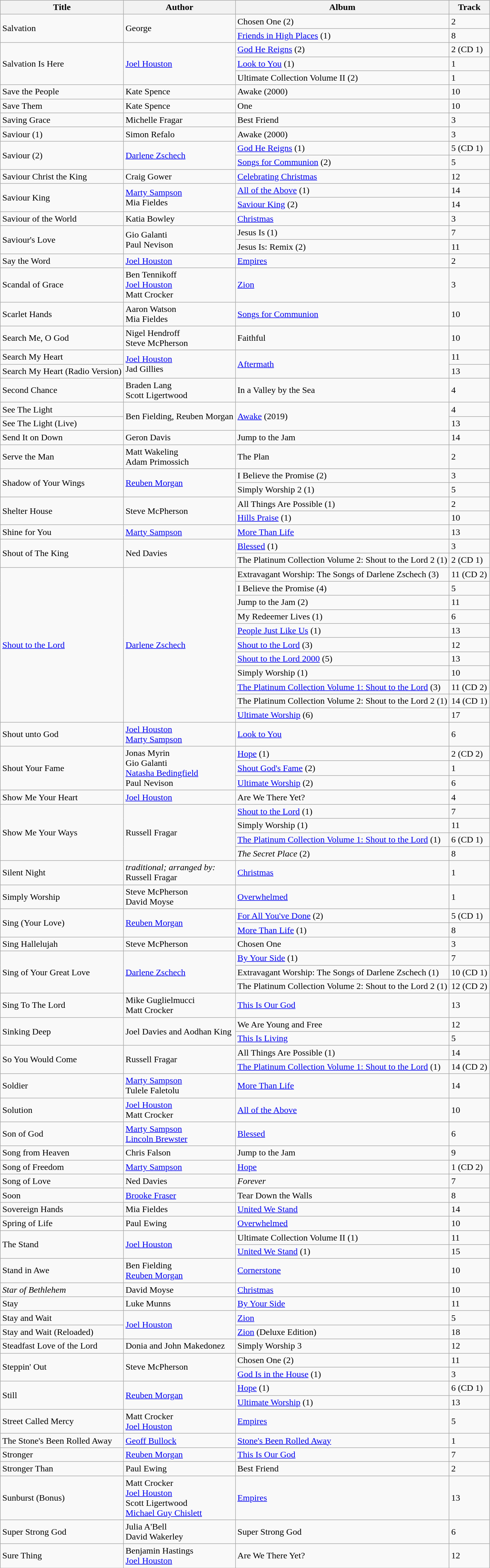<table class="wikitable">
<tr>
<th>Title</th>
<th>Author</th>
<th>Album</th>
<th>Track</th>
</tr>
<tr>
<td rowspan="2">Salvation</td>
<td rowspan="2">George</td>
<td>Chosen One (2)</td>
<td>2</td>
</tr>
<tr>
<td><a href='#'>Friends in High Places</a> (1)</td>
<td>8</td>
</tr>
<tr>
<td rowspan="3">Salvation Is Here</td>
<td rowspan="3"><a href='#'>Joel Houston</a></td>
<td><a href='#'>God He Reigns</a> (2)</td>
<td>2 (CD 1)</td>
</tr>
<tr>
<td><a href='#'>Look to You</a> (1)</td>
<td>1</td>
</tr>
<tr>
<td>Ultimate Collection Volume II (2)</td>
<td>1</td>
</tr>
<tr>
<td>Save the People</td>
<td>Kate Spence</td>
<td>Awake (2000)</td>
<td>10</td>
</tr>
<tr>
<td>Save Them</td>
<td>Kate Spence</td>
<td>One</td>
<td>10</td>
</tr>
<tr>
<td>Saving Grace</td>
<td>Michelle Fragar</td>
<td>Best Friend</td>
<td>3</td>
</tr>
<tr>
<td>Saviour (1)</td>
<td>Simon Refalo</td>
<td>Awake (2000)</td>
<td>3</td>
</tr>
<tr>
<td rowspan="2">Saviour (2)</td>
<td rowspan="2"><a href='#'>Darlene Zschech</a></td>
<td><a href='#'>God He Reigns</a> (1)</td>
<td>5 (CD 1)</td>
</tr>
<tr>
<td><a href='#'>Songs for Communion</a> (2)</td>
<td>5</td>
</tr>
<tr>
<td>Saviour Christ the King</td>
<td>Craig Gower</td>
<td><a href='#'>Celebrating Christmas</a></td>
<td>12</td>
</tr>
<tr>
<td rowspan="2">Saviour King</td>
<td rowspan="2"><a href='#'>Marty Sampson</a> <br> Mia Fieldes</td>
<td><a href='#'>All of the Above</a> (1)</td>
<td>14</td>
</tr>
<tr>
<td><a href='#'>Saviour King</a> (2)</td>
<td>14</td>
</tr>
<tr>
<td>Saviour of the World</td>
<td>Katia Bowley</td>
<td><a href='#'>Christmas</a></td>
<td>3</td>
</tr>
<tr>
<td rowspan="2">Saviour's Love</td>
<td rowspan="2">Gio Galanti <br> Paul Nevison</td>
<td>Jesus Is (1)</td>
<td>7</td>
</tr>
<tr>
<td>Jesus Is: Remix (2)</td>
<td>11</td>
</tr>
<tr>
<td>Say the Word</td>
<td><a href='#'>Joel Houston</a></td>
<td><a href='#'>Empires</a></td>
<td>2</td>
</tr>
<tr>
<td>Scandal of Grace</td>
<td>Ben Tennikoff <br> <a href='#'>Joel Houston</a> <br> Matt Crocker</td>
<td><a href='#'>Zion</a></td>
<td>3</td>
</tr>
<tr>
<td>Scarlet Hands</td>
<td>Aaron Watson <br> Mia Fieldes</td>
<td><a href='#'>Songs for Communion</a></td>
<td>10</td>
</tr>
<tr>
<td>Search Me, O God</td>
<td>Nigel Hendroff <br> Steve McPherson</td>
<td>Faithful</td>
<td>10</td>
</tr>
<tr>
<td>Search My Heart</td>
<td rowspan="2"><a href='#'>Joel Houston</a> <br> Jad Gillies</td>
<td rowspan="2"><a href='#'>Aftermath</a></td>
<td>11</td>
</tr>
<tr>
<td>Search My Heart (Radio Version)</td>
<td>13</td>
</tr>
<tr>
<td>Second Chance</td>
<td>Braden Lang <br> Scott Ligertwood</td>
<td>In a Valley by the Sea</td>
<td>4</td>
</tr>
<tr>
<td>See The Light</td>
<td rowspan="2">Ben Fielding, Reuben Morgan</td>
<td rowspan="2"><a href='#'>Awake</a> (2019)</td>
<td>4</td>
</tr>
<tr>
<td>See The Light (Live)</td>
<td>13</td>
</tr>
<tr>
<td>Send It on Down</td>
<td>Geron Davis</td>
<td>Jump to the Jam</td>
<td>14</td>
</tr>
<tr>
<td>Serve the Man</td>
<td>Matt Wakeling <br> Adam Primossich</td>
<td>The Plan</td>
<td>2</td>
</tr>
<tr>
<td rowspan="2">Shadow of Your Wings</td>
<td rowspan="2"><a href='#'>Reuben Morgan</a></td>
<td>I Believe the Promise (2)</td>
<td>3</td>
</tr>
<tr>
<td>Simply Worship 2 (1)</td>
<td>5</td>
</tr>
<tr>
<td rowspan="2">Shelter House</td>
<td rowspan="2">Steve McPherson</td>
<td>All Things Are Possible (1)</td>
<td>2</td>
</tr>
<tr>
<td><a href='#'>Hills Praise</a> (1)</td>
<td>10</td>
</tr>
<tr>
<td>Shine for You</td>
<td><a href='#'>Marty Sampson</a></td>
<td><a href='#'>More Than Life</a></td>
<td>13</td>
</tr>
<tr>
<td rowspan="2">Shout of The King</td>
<td rowspan="2">Ned Davies</td>
<td><a href='#'>Blessed</a> (1)</td>
<td>3</td>
</tr>
<tr>
<td>The Platinum Collection Volume 2: Shout to the Lord 2 (1)</td>
<td>2 (CD 1)</td>
</tr>
<tr>
<td rowspan="11"><a href='#'>Shout to the Lord</a></td>
<td rowspan="11"><a href='#'>Darlene Zschech</a></td>
<td>Extravagant Worship: The Songs of Darlene Zschech (3)</td>
<td>11 (CD 2)</td>
</tr>
<tr>
<td>I Believe the Promise (4)</td>
<td>5</td>
</tr>
<tr>
<td>Jump to the Jam (2)</td>
<td>11</td>
</tr>
<tr>
<td>My Redeemer Lives (1)</td>
<td>6</td>
</tr>
<tr>
<td><a href='#'>People Just Like Us</a> (1)</td>
<td>13</td>
</tr>
<tr>
<td><a href='#'>Shout to the Lord</a> (3)</td>
<td>12</td>
</tr>
<tr>
<td><a href='#'>Shout to the Lord 2000</a> (5)</td>
<td>13</td>
</tr>
<tr>
<td>Simply Worship (1)</td>
<td>10</td>
</tr>
<tr>
<td><a href='#'>The Platinum Collection Volume 1: Shout to the Lord</a> (3)</td>
<td>11 (CD 2)</td>
</tr>
<tr>
<td>The Platinum Collection Volume 2: Shout to the Lord 2 (1)</td>
<td>14 (CD 1)</td>
</tr>
<tr>
<td><a href='#'>Ultimate Worship</a> (6)</td>
<td>17</td>
</tr>
<tr>
<td>Shout unto God</td>
<td><a href='#'>Joel Houston</a> <br> <a href='#'>Marty Sampson</a></td>
<td><a href='#'>Look to You</a></td>
<td>6</td>
</tr>
<tr>
<td rowspan="3">Shout Your Fame</td>
<td rowspan="3">Jonas Myrin <br> Gio Galanti <br> <a href='#'>Natasha Bedingfield</a> <br> Paul Nevison</td>
<td><a href='#'>Hope</a> (1)</td>
<td>2 (CD 2)</td>
</tr>
<tr>
<td><a href='#'>Shout God's Fame</a> (2)</td>
<td>1</td>
</tr>
<tr>
<td><a href='#'>Ultimate Worship</a> (2)</td>
<td>6</td>
</tr>
<tr>
<td>Show Me Your Heart</td>
<td><a href='#'>Joel Houston</a></td>
<td>Are We There Yet?</td>
<td>4</td>
</tr>
<tr>
<td rowspan="4">Show Me Your Ways</td>
<td rowspan="4">Russell Fragar</td>
<td><a href='#'>Shout to the Lord</a> (1)</td>
<td>7</td>
</tr>
<tr>
<td>Simply Worship (1)</td>
<td>11</td>
</tr>
<tr>
<td><a href='#'>The Platinum Collection Volume 1: Shout to the Lord</a> (1)</td>
<td>6 (CD 1)</td>
</tr>
<tr>
<td><em>The Secret Place</em> (2)</td>
<td>8</td>
</tr>
<tr>
<td>Silent Night</td>
<td><em>traditional; arranged by:</em> <br> Russell Fragar</td>
<td><a href='#'>Christmas</a></td>
<td>1</td>
</tr>
<tr>
<td>Simply Worship</td>
<td>Steve McPherson <br> David Moyse</td>
<td><a href='#'>Overwhelmed</a></td>
<td>1</td>
</tr>
<tr>
<td rowspan="2">Sing (Your Love)</td>
<td rowspan="2"><a href='#'>Reuben Morgan</a></td>
<td><a href='#'>For All You've Done</a> (2)</td>
<td>5 (CD 1)</td>
</tr>
<tr>
<td><a href='#'>More Than Life</a> (1)</td>
<td>8</td>
</tr>
<tr>
<td>Sing Hallelujah</td>
<td>Steve McPherson</td>
<td>Chosen One</td>
<td>3</td>
</tr>
<tr>
<td rowspan="3">Sing of Your Great Love</td>
<td rowspan="3"><a href='#'>Darlene Zschech</a></td>
<td><a href='#'>By Your Side</a> (1)</td>
<td>7</td>
</tr>
<tr>
<td>Extravagant Worship: The Songs of Darlene Zschech (1)</td>
<td>10 (CD 1)</td>
</tr>
<tr>
<td>The Platinum Collection Volume 2: Shout to the Lord 2 (1)</td>
<td>12 (CD 2)</td>
</tr>
<tr>
<td>Sing To The Lord</td>
<td>Mike Guglielmucci <br> Matt Crocker</td>
<td><a href='#'>This Is Our God</a></td>
<td>13</td>
</tr>
<tr>
<td rowspan="2">Sinking Deep</td>
<td rowspan="2">Joel Davies and Aodhan King</td>
<td>We Are Young and Free</td>
<td>12</td>
</tr>
<tr>
<td><a href='#'>This Is Living</a></td>
<td>5</td>
</tr>
<tr>
<td rowspan="2">So You Would Come</td>
<td rowspan="2">Russell Fragar</td>
<td>All Things Are Possible (1)</td>
<td>14</td>
</tr>
<tr>
<td><a href='#'>The Platinum Collection Volume 1: Shout to the Lord</a> (1)</td>
<td>14 (CD 2)</td>
</tr>
<tr>
<td>Soldier</td>
<td><a href='#'>Marty Sampson</a> <br> Tulele Faletolu</td>
<td><a href='#'>More Than Life</a></td>
<td>14</td>
</tr>
<tr>
<td>Solution</td>
<td><a href='#'>Joel Houston</a> <br> Matt Crocker</td>
<td><a href='#'>All of the Above</a></td>
<td>10</td>
</tr>
<tr>
<td>Son of God</td>
<td><a href='#'>Marty Sampson</a> <br> <a href='#'>Lincoln Brewster</a></td>
<td><a href='#'>Blessed</a></td>
<td>6</td>
</tr>
<tr>
<td>Song from Heaven</td>
<td>Chris Falson</td>
<td>Jump to the Jam</td>
<td>9</td>
</tr>
<tr>
<td>Song of Freedom</td>
<td><a href='#'>Marty Sampson</a></td>
<td><a href='#'>Hope</a></td>
<td>1 (CD 2)</td>
</tr>
<tr>
<td>Song of Love</td>
<td>Ned Davies</td>
<td><em>Forever</em></td>
<td>7</td>
</tr>
<tr>
<td>Soon</td>
<td><a href='#'>Brooke Fraser</a></td>
<td>Tear Down the Walls</td>
<td>8</td>
</tr>
<tr>
<td>Sovereign Hands</td>
<td>Mia Fieldes</td>
<td><a href='#'>United We Stand</a></td>
<td>14</td>
</tr>
<tr>
<td>Spring of Life</td>
<td>Paul Ewing</td>
<td><a href='#'>Overwhelmed</a></td>
<td>10</td>
</tr>
<tr>
<td rowspan="2">The Stand</td>
<td rowspan="2"><a href='#'>Joel Houston</a></td>
<td>Ultimate Collection Volume II (1)</td>
<td>11</td>
</tr>
<tr>
<td><a href='#'>United We Stand</a> (1)</td>
<td>15</td>
</tr>
<tr>
<td>Stand in Awe</td>
<td>Ben Fielding <br> <a href='#'>Reuben Morgan</a></td>
<td><a href='#'>Cornerstone</a></td>
<td>10</td>
</tr>
<tr>
<td><em>Star of Bethlehem</em></td>
<td>David Moyse</td>
<td><a href='#'>Christmas</a></td>
<td>10</td>
</tr>
<tr>
<td>Stay</td>
<td>Luke Munns</td>
<td><a href='#'>By Your Side</a></td>
<td>11</td>
</tr>
<tr>
<td>Stay and Wait</td>
<td rowspan="2"><a href='#'>Joel Houston</a></td>
<td><a href='#'>Zion</a></td>
<td>5</td>
</tr>
<tr>
<td>Stay and Wait (Reloaded)</td>
<td><a href='#'>Zion</a> (Deluxe Edition)</td>
<td>18</td>
</tr>
<tr>
<td>Steadfast Love of the Lord</td>
<td>Donia and John Makedonez</td>
<td>Simply Worship 3</td>
<td>12</td>
</tr>
<tr>
<td rowspan="2">Steppin' Out</td>
<td rowspan="2">Steve McPherson</td>
<td>Chosen One (2)</td>
<td>11</td>
</tr>
<tr>
<td><a href='#'>God Is in the House</a> (1)</td>
<td>3</td>
</tr>
<tr>
<td rowspan="2">Still</td>
<td rowspan="2"><a href='#'>Reuben Morgan</a></td>
<td><a href='#'>Hope</a> (1)</td>
<td>6 (CD 1)</td>
</tr>
<tr>
<td><a href='#'>Ultimate Worship</a> (1)</td>
<td>13</td>
</tr>
<tr>
<td>Street Called Mercy</td>
<td>Matt Crocker <br> <a href='#'>Joel Houston</a></td>
<td><a href='#'>Empires</a></td>
<td>5</td>
</tr>
<tr>
<td>The Stone's Been Rolled Away</td>
<td><a href='#'>Geoff Bullock</a></td>
<td><a href='#'>Stone's Been Rolled Away</a></td>
<td>1</td>
</tr>
<tr>
<td>Stronger</td>
<td><a href='#'>Reuben Morgan</a></td>
<td><a href='#'>This Is Our God</a></td>
<td>7</td>
</tr>
<tr>
<td>Stronger Than</td>
<td>Paul Ewing</td>
<td>Best Friend</td>
<td>2</td>
</tr>
<tr>
<td>Sunburst (Bonus)</td>
<td>Matt Crocker <br> <a href='#'>Joel Houston</a> <br> Scott Ligertwood <br> <a href='#'>Michael Guy Chislett</a></td>
<td><a href='#'>Empires</a></td>
<td>13</td>
</tr>
<tr>
<td>Super Strong God</td>
<td>Julia A'Bell <br> David Wakerley</td>
<td>Super Strong God</td>
<td>6</td>
</tr>
<tr>
<td>Sure Thing</td>
<td>Benjamin Hastings<br><a href='#'>Joel Houston</a></td>
<td>Are We There Yet?</td>
<td>12</td>
</tr>
</table>
